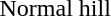<table>
<tr>
<td>Normal hill <br></td>
<td></td>
<td></td>
<td></td>
</tr>
</table>
